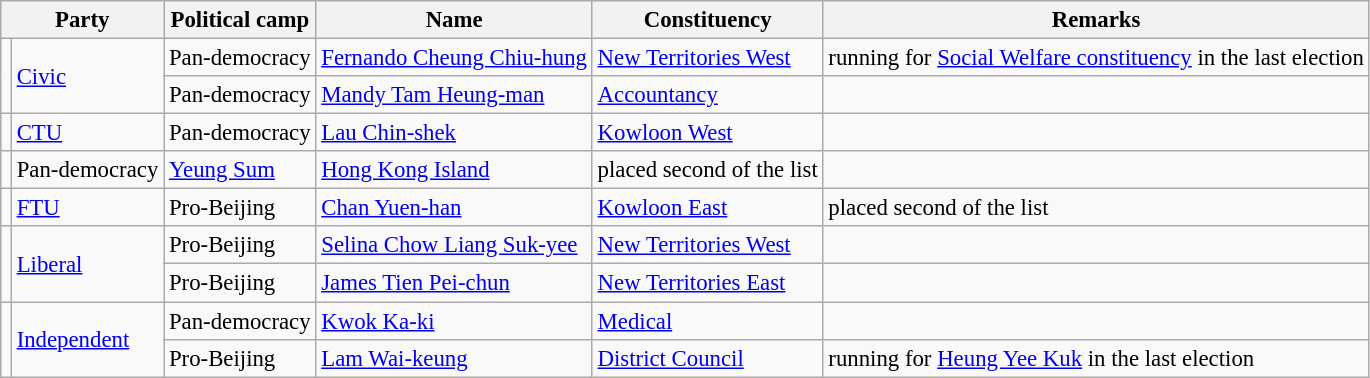<table class="wikitable" style="font-size: 95%;">
<tr>
<th colspan=2>Party</th>
<th>Political camp</th>
<th>Name</th>
<th>Constituency</th>
<th>Remarks</th>
</tr>
<tr>
<td rowspan=2 bgcolor=></td>
<td rowspan=2><a href='#'>Civic</a></td>
<td>Pan-democracy</td>
<td><a href='#'>Fernando Cheung Chiu-hung</a></td>
<td><a href='#'>New Territories West</a></td>
<td>running for <a href='#'>Social Welfare constituency</a> in the last election</td>
</tr>
<tr>
<td>Pan-democracy</td>
<td><a href='#'>Mandy Tam Heung-man</a></td>
<td><a href='#'>Accountancy</a></td>
<td></td>
</tr>
<tr>
<td bgcolor=></td>
<td><a href='#'>CTU</a></td>
<td>Pan-democracy</td>
<td><a href='#'>Lau Chin-shek</a></td>
<td><a href='#'>Kowloon West</a></td>
<td></td>
</tr>
<tr>
<td></td>
<td>Pan-democracy</td>
<td><a href='#'>Yeung Sum</a></td>
<td><a href='#'>Hong Kong Island</a></td>
<td>placed second of the list</td>
</tr>
<tr>
<td bgcolor=></td>
<td><a href='#'>FTU</a></td>
<td>Pro-Beijing</td>
<td><a href='#'>Chan Yuen-han</a></td>
<td><a href='#'>Kowloon East</a></td>
<td>placed second of the list</td>
</tr>
<tr>
<td rowspan=2 bgcolor=></td>
<td rowspan=2><a href='#'>Liberal</a></td>
<td>Pro-Beijing</td>
<td><a href='#'>Selina Chow Liang Suk-yee</a></td>
<td><a href='#'>New Territories West</a></td>
<td></td>
</tr>
<tr>
<td>Pro-Beijing</td>
<td><a href='#'>James Tien Pei-chun</a></td>
<td><a href='#'>New Territories East</a></td>
<td></td>
</tr>
<tr>
<td rowspan=2 bgcolor=></td>
<td rowspan=2><a href='#'>Independent</a></td>
<td>Pan-democracy</td>
<td><a href='#'>Kwok Ka-ki</a></td>
<td><a href='#'>Medical</a></td>
<td></td>
</tr>
<tr>
<td>Pro-Beijing</td>
<td><a href='#'>Lam Wai-keung</a></td>
<td><a href='#'>District Council</a></td>
<td>running for <a href='#'>Heung Yee Kuk</a> in the last election</td>
</tr>
</table>
